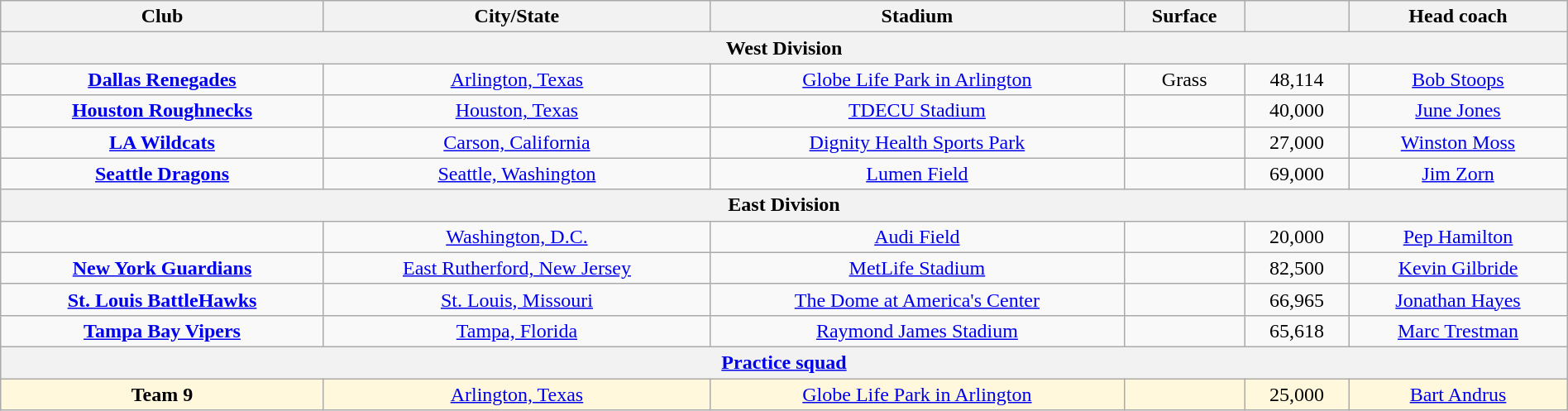<table class="wikitable" style="width:100%">
<tr>
<th>Club</th>
<th>City/State</th>
<th>Stadium</th>
<th>Surface</th>
<th></th>
<th>Head coach</th>
</tr>
<tr>
<th style="text-align:center;" colspan="6">West Division</th>
</tr>
<tr style="text-align:center;">
<td><strong><a href='#'>Dallas Renegades</a></strong></td>
<td><a href='#'>Arlington, Texas</a></td>
<td><a href='#'>Globe Life Park in Arlington</a></td>
<td>Grass</td>
<td>48,114</td>
<td><a href='#'>Bob Stoops</a></td>
</tr>
<tr>
<td style="text-align:center;"><strong><a href='#'>Houston Roughnecks</a></strong></td>
<td style="text-align:center;"><a href='#'>Houston, Texas</a></td>
<td style="text-align:center;"><a href='#'>TDECU Stadium</a></td>
<td style="text-align:center;"></td>
<td style="text-align:center;">40,000</td>
<td style="text-align:center;"><a href='#'>June Jones</a></td>
</tr>
<tr>
<td style="text-align:center;"><strong><a href='#'>LA Wildcats</a></strong></td>
<td style="text-align:center;"><a href='#'>Carson, California</a></td>
<td style="text-align:center;"><a href='#'>Dignity Health Sports Park</a></td>
<td style="text-align:center;"></td>
<td style="text-align:center;">27,000</td>
<td style="text-align:center;"><a href='#'>Winston Moss</a></td>
</tr>
<tr>
<td style="text-align:center;"><strong><a href='#'>Seattle Dragons</a></strong></td>
<td style="text-align:center;"><a href='#'>Seattle, Washington</a></td>
<td style="text-align:center;"><a href='#'>Lumen Field</a></td>
<td style="text-align:center;"></td>
<td style="text-align:center;">69,000</td>
<td style="text-align:center;"><a href='#'>Jim Zorn</a></td>
</tr>
<tr>
<th style="text-align:center;" colspan="6">East Division</th>
</tr>
<tr>
<td style="text-align:center;"></td>
<td style="text-align:center;"><a href='#'>Washington, D.C.</a></td>
<td style="text-align:center;"><a href='#'>Audi Field</a></td>
<td style="text-align:center;"></td>
<td style="text-align:center;">20,000</td>
<td style="text-align:center;"><a href='#'>Pep Hamilton</a></td>
</tr>
<tr>
<td style="text-align:center;"><strong><a href='#'>New York Guardians</a></strong></td>
<td style="text-align:center;"><a href='#'>East Rutherford, New Jersey</a></td>
<td style="text-align:center;"><a href='#'>MetLife Stadium</a></td>
<td style="text-align:center;"></td>
<td style="text-align:center;">82,500</td>
<td style="text-align:center;"><a href='#'>Kevin Gilbride</a></td>
</tr>
<tr>
<td style="text-align:center;"><strong><a href='#'>St. Louis BattleHawks</a></strong></td>
<td style="text-align:center;"><a href='#'>St. Louis, Missouri</a></td>
<td style="text-align:center;"><a href='#'>The Dome at America's Center</a></td>
<td style="text-align:center;"></td>
<td style="text-align:center;">66,965</td>
<td style="text-align:center;"><a href='#'>Jonathan Hayes</a></td>
</tr>
<tr>
<td style="text-align:center;"><strong><a href='#'>Tampa Bay Vipers</a></strong></td>
<td style="text-align:center;"><a href='#'>Tampa, Florida</a></td>
<td style="text-align:center;"><a href='#'>Raymond James Stadium</a></td>
<td style="text-align:center;"></td>
<td style="text-align:center;">65,618</td>
<td style="text-align:center;"><a href='#'>Marc Trestman</a></td>
</tr>
<tr>
<th colspan="6" style="text-align:center;"><a href='#'>Practice squad</a></th>
</tr>
<tr style="background:cornsilk;">
<td style="text-align:center;"><strong>Team 9</strong></td>
<td style="text-align:center;"><a href='#'>Arlington, Texas</a></td>
<td style="text-align:center;"><a href='#'>Globe Life Park in Arlington</a></td>
<td style="text-align:center;"></td>
<td style="text-align:center;">25,000</td>
<td align=center><a href='#'>Bart Andrus</a></td>
</tr>
</table>
